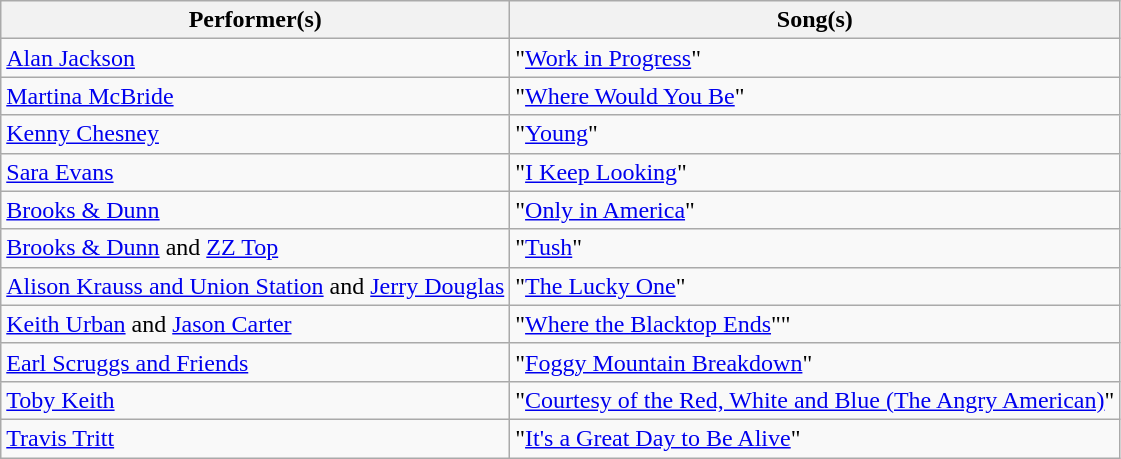<table class="wikitable">
<tr>
<th>Performer(s)</th>
<th>Song(s)</th>
</tr>
<tr>
<td><a href='#'>Alan Jackson</a></td>
<td>"<a href='#'>Work in Progress</a>"</td>
</tr>
<tr>
<td><a href='#'>Martina McBride</a></td>
<td>"<a href='#'>Where Would You Be</a>"</td>
</tr>
<tr>
<td><a href='#'>Kenny Chesney</a></td>
<td>"<a href='#'>Young</a>"</td>
</tr>
<tr>
<td><a href='#'>Sara Evans</a></td>
<td>"<a href='#'>I Keep Looking</a>"</td>
</tr>
<tr>
<td><a href='#'>Brooks & Dunn</a></td>
<td>"<a href='#'>Only in America</a>"</td>
</tr>
<tr>
<td><a href='#'>Brooks & Dunn</a> and <a href='#'>ZZ Top</a></td>
<td>"<a href='#'>Tush</a>"</td>
</tr>
<tr>
<td><a href='#'>Alison Krauss and Union Station</a> and <a href='#'>Jerry Douglas</a></td>
<td>"<a href='#'>The Lucky One</a>"</td>
</tr>
<tr>
<td><a href='#'>Keith Urban</a> and <a href='#'>Jason Carter</a></td>
<td>"<a href='#'>Where the Blacktop Ends</a>""</td>
</tr>
<tr>
<td><a href='#'>Earl Scruggs and Friends</a></td>
<td>"<a href='#'>Foggy Mountain Breakdown</a>"</td>
</tr>
<tr>
<td><a href='#'>Toby Keith</a></td>
<td>"<a href='#'>Courtesy of the Red, White and Blue (The Angry American)</a>"</td>
</tr>
<tr>
<td><a href='#'>Travis Tritt</a></td>
<td>"<a href='#'>It's a Great Day to Be Alive</a>"</td>
</tr>
</table>
